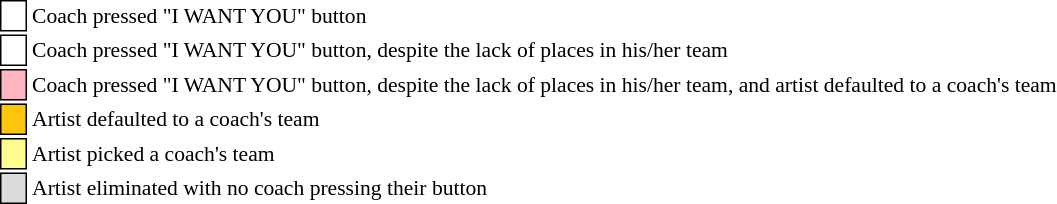<table class="toccolours" style="font-size: 90%; white-space: nowrap;">
<tr>
<td style="background-color:white; border: 1px solid black;"> <strong></strong> </td>
<td>Coach pressed "I WANT YOU" button</td>
</tr>
<tr>
<td style="background-color:white; border: 1px solid black;"> <strong></strong> </td>
<td style="padding-right: 8px">Coach pressed "I WANT YOU" button, despite the lack of places in his/her team</td>
</tr>
<tr>
<td style="background-color:lightpink; border: 1px solid black;">    </td>
<td style="padding-right: 8px">Coach pressed "I WANT YOU" button, despite the lack of places in his/her team, and artist defaulted to a coach's team</td>
</tr>
<tr>
<td style="background-color:#FFC40C; border: 1px solid black">    </td>
<td>Artist defaulted to a coach's team</td>
</tr>
<tr>
<td style="background-color:#fdfc8f; border: 1px solid black;">    </td>
<td style="padding-right: 8px">Artist picked a coach's team</td>
</tr>
<tr>
<td style="background-color:#DCDCDC; border: 1px solid black">    </td>
<td>Artist eliminated with no coach pressing their button</td>
</tr>
<tr>
</tr>
</table>
